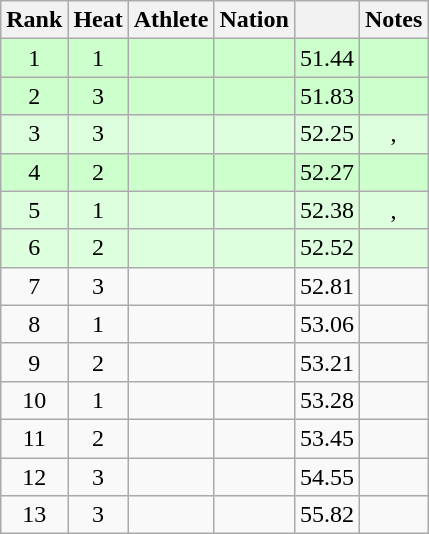<table class="wikitable sortable" style="text-align:center">
<tr>
<th scope="col">Rank</th>
<th scope="col">Heat</th>
<th scope="col">Athlete</th>
<th scope="col">Nation</th>
<th scope="col"></th>
<th scope="col">Notes</th>
</tr>
<tr bgcolor=ccffcc>
<td>1</td>
<td>1</td>
<td style="text-align:left"></td>
<td style="text-align:left"></td>
<td>51.44</td>
<td></td>
</tr>
<tr bgcolor=ccffcc>
<td>2</td>
<td>3</td>
<td style="text-align:left"></td>
<td style="text-align:left"></td>
<td>51.83</td>
<td></td>
</tr>
<tr bgcolor=ddffdd>
<td>3</td>
<td>3</td>
<td style="text-align:left"></td>
<td style="text-align:left"></td>
<td>52.25</td>
<td>, </td>
</tr>
<tr bgcolor=ccffcc>
<td>4</td>
<td>2</td>
<td style="text-align:left"></td>
<td style="text-align:left"></td>
<td>52.27</td>
<td></td>
</tr>
<tr bgcolor=ddffdd>
<td>5</td>
<td>1</td>
<td style="text-align:left"></td>
<td style="text-align:left"></td>
<td>52.38</td>
<td>, </td>
</tr>
<tr bgcolor=ddffdd>
<td>6</td>
<td>2</td>
<td style="text-align:left"></td>
<td style="text-align:left"></td>
<td>52.52</td>
<td></td>
</tr>
<tr>
<td>7</td>
<td>3</td>
<td style="text-align:left"></td>
<td style="text-align:left"></td>
<td>52.81</td>
<td></td>
</tr>
<tr>
<td>8</td>
<td>1</td>
<td style="text-align:left"></td>
<td style="text-align:left"></td>
<td>53.06</td>
<td></td>
</tr>
<tr>
<td>9</td>
<td>2</td>
<td style="text-align:left"></td>
<td style="text-align:left"></td>
<td>53.21</td>
<td></td>
</tr>
<tr>
<td>10</td>
<td>1</td>
<td style="text-align:left"></td>
<td style="text-align:left"></td>
<td>53.28</td>
<td></td>
</tr>
<tr>
<td>11</td>
<td>2</td>
<td style="text-align:left"></td>
<td style="text-align:left"></td>
<td>53.45</td>
<td></td>
</tr>
<tr>
<td>12</td>
<td>3</td>
<td style="text-align:left"></td>
<td style="text-align:left"></td>
<td>54.55</td>
<td></td>
</tr>
<tr>
<td>13</td>
<td>3</td>
<td style="text-align:left"></td>
<td style="text-align:left"></td>
<td>55.82</td>
<td></td>
</tr>
</table>
